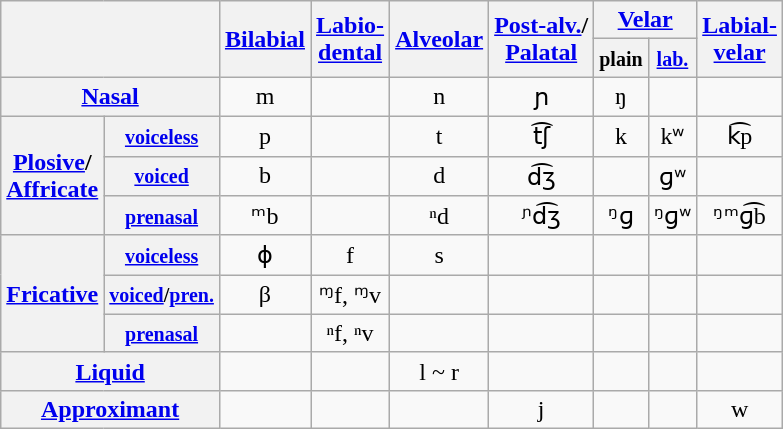<table class="wikitable" style="text-align:center">
<tr>
<th colspan="2" rowspan="2"></th>
<th rowspan="2"><a href='#'>Bilabial</a></th>
<th rowspan="2"><a href='#'>Labio-<br>dental</a></th>
<th rowspan="2"><a href='#'>Alveolar</a></th>
<th rowspan="2"><a href='#'>Post-alv.</a>/<br><a href='#'>Palatal</a></th>
<th colspan="2"><a href='#'>Velar</a></th>
<th rowspan="2"><a href='#'>Labial-<br>velar</a></th>
</tr>
<tr>
<th><small>plain</small></th>
<th><small><a href='#'>lab.</a></small></th>
</tr>
<tr align="center">
<th colspan="2"><a href='#'>Nasal</a></th>
<td>m</td>
<td></td>
<td>n</td>
<td>ɲ</td>
<td>ŋ</td>
<td></td>
<td></td>
</tr>
<tr align="center">
<th rowspan="3"><a href='#'>Plosive</a>/<br><a href='#'>Affricate</a></th>
<th><small><a href='#'>voiceless</a></small></th>
<td>p</td>
<td></td>
<td>t</td>
<td>t͡ʃ</td>
<td>k</td>
<td>kʷ</td>
<td>k͡p</td>
</tr>
<tr align="center">
<th><small><a href='#'>voiced</a></small></th>
<td>b</td>
<td></td>
<td>d</td>
<td>d͡ʒ</td>
<td></td>
<td>ɡʷ</td>
<td></td>
</tr>
<tr>
<th><small><a href='#'>prenasal</a></small></th>
<td>ᵐb</td>
<td></td>
<td>ⁿd</td>
<td>ᶮd͡ʒ</td>
<td>ᵑɡ</td>
<td>ᵑɡʷ</td>
<td>ᵑᵐɡ͡b</td>
</tr>
<tr align="center">
<th rowspan="3"><a href='#'>Fricative</a></th>
<th><small><a href='#'>voiceless</a></small></th>
<td>ɸ</td>
<td>f</td>
<td>s</td>
<td></td>
<td></td>
<td></td>
<td></td>
</tr>
<tr align="center">
<th><small><a href='#'>voiced</a>/<a href='#'>pren.</a></small></th>
<td>β</td>
<td>ᶬf, ᶬv</td>
<td></td>
<td></td>
<td></td>
<td></td>
<td></td>
</tr>
<tr>
<th><small><a href='#'>prenasal</a></small></th>
<td></td>
<td>ⁿf, ⁿv</td>
<td></td>
<td></td>
<td></td>
<td></td>
<td></td>
</tr>
<tr align="center">
<th colspan="2"><a href='#'>Liquid</a></th>
<td></td>
<td></td>
<td>l ~ r</td>
<td></td>
<td></td>
<td></td>
<td></td>
</tr>
<tr align="center">
<th colspan="2"><a href='#'>Approximant</a></th>
<td></td>
<td></td>
<td></td>
<td>j</td>
<td></td>
<td></td>
<td>w</td>
</tr>
</table>
